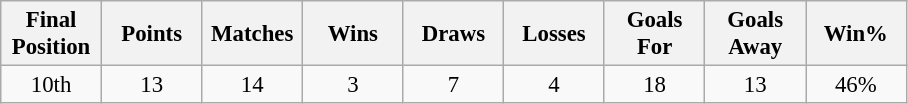<table class="wikitable" style="font-size: 95%; text-align: center;">
<tr>
<th width=60>Final Position</th>
<th width=60>Points</th>
<th width=60>Matches</th>
<th width=60>Wins</th>
<th width=60>Draws</th>
<th width=60>Losses</th>
<th width=60>Goals For</th>
<th width=60>Goals Away</th>
<th width=60>Win%</th>
</tr>
<tr>
<td>10th</td>
<td>13</td>
<td>14</td>
<td>3</td>
<td>7</td>
<td>4</td>
<td>18</td>
<td>13</td>
<td>46%</td>
</tr>
</table>
